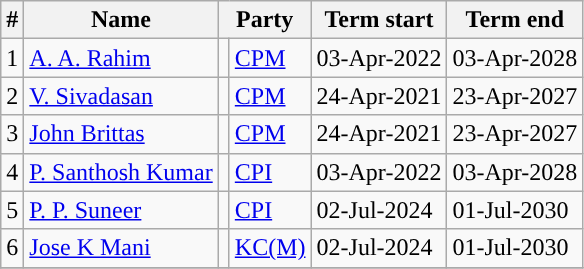<table class="wikitable sortable">
<tr>
<th>#</th>
<th>Name</th>
<th colspan="2">Party</th>
<th>Term start</th>
<th>Term end</th>
</tr>
<tr>
<td>1</td>
<td><a href='#'>A. A. Rahim</a></td>
<td style="background-color: "></td>
<td><a href='#'>CPM</a></td>
<td>03-Apr-2022</td>
<td>03-Apr-2028</td>
</tr>
<tr>
<td>2</td>
<td><a href='#'>V. Sivadasan</a></td>
<td style="background-color: "></td>
<td><a href='#'>CPM</a></td>
<td>24-Apr-2021</td>
<td>23-Apr-2027</td>
</tr>
<tr>
<td>3</td>
<td><a href='#'>John Brittas</a></td>
<td style="background-color: "></td>
<td><a href='#'>CPM</a></td>
<td>24-Apr-2021</td>
<td>23-Apr-2027</td>
</tr>
<tr>
<td>4</td>
<td><a href='#'>P. Santhosh Kumar</a></td>
<td style="background-color: "></td>
<td><a href='#'>CPI</a></td>
<td>03-Apr-2022</td>
<td>03-Apr-2028</td>
</tr>
<tr>
<td>5</td>
<td><a href='#'>P. P. Suneer</a></td>
<td style="background-color: "></td>
<td><a href='#'>CPI</a></td>
<td>02-Jul-2024</td>
<td>01-Jul-2030</td>
</tr>
<tr>
<td>6</td>
<td><a href='#'>Jose K Mani</a></td>
<td style="background-color: "></td>
<td><a href='#'>KC(M)</a></td>
<td>02-Jul-2024</td>
<td>01-Jul-2030</td>
</tr>
<tr>
</tr>
</table>
